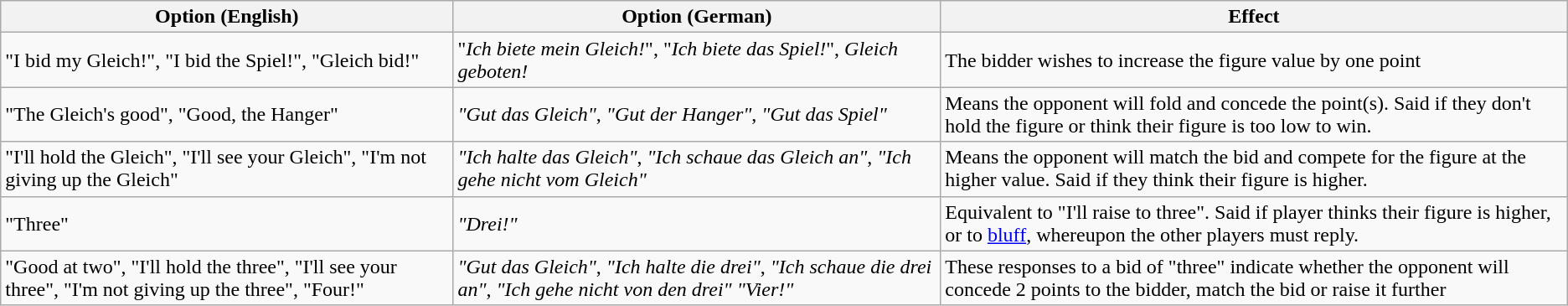<table class="wikitable">
<tr>
<th>Option (English)</th>
<th>Option (German)</th>
<th>Effect</th>
</tr>
<tr>
<td>"I bid my Gleich!", "I bid the Spiel!", "Gleich bid!"</td>
<td>"<em>Ich biete mein Gleich!</em>", "<em>Ich biete das Spiel!</em>", <em>Gleich geboten!</em></td>
<td>The bidder wishes to increase the figure value by one point</td>
</tr>
<tr>
<td>"The Gleich's good", "Good, the Hanger"</td>
<td><em>"Gut das Gleich"</em>, <em>"Gut der Hanger"</em>, <em>"Gut das Spiel"</em></td>
<td>Means the opponent will fold and concede the point(s). Said if they don't hold the figure or think their figure is too low to win.</td>
</tr>
<tr>
<td>"I'll hold the Gleich", "I'll see your Gleich", "I'm not giving up the Gleich"</td>
<td><em>"Ich halte das Gleich"</em>, <em>"Ich schaue das Gleich an"</em>, <em>"Ich gehe nicht vom Gleich"</em></td>
<td>Means the opponent will match the bid and compete for the figure at the higher value. Said if they think their figure is higher.</td>
</tr>
<tr>
<td>"Three"</td>
<td><em>"Drei!"</em></td>
<td>Equivalent to "I'll raise to three". Said if player thinks their figure is higher, or to <a href='#'>bluff</a>, whereupon the other players must reply.</td>
</tr>
<tr>
<td>"Good at two", "I'll hold the three", "I'll see your three", "I'm not giving up the three", "Four!"</td>
<td><em>"Gut das Gleich"</em>, <em>"Ich halte die drei"</em>, <em>"Ich schaue die drei an"</em>, <em>"Ich gehe nicht von den drei"</em> <em>"Vier!"</em></td>
<td>These responses to a bid of "three" indicate whether the opponent will concede 2 points to the bidder, match the bid or raise it further</td>
</tr>
</table>
